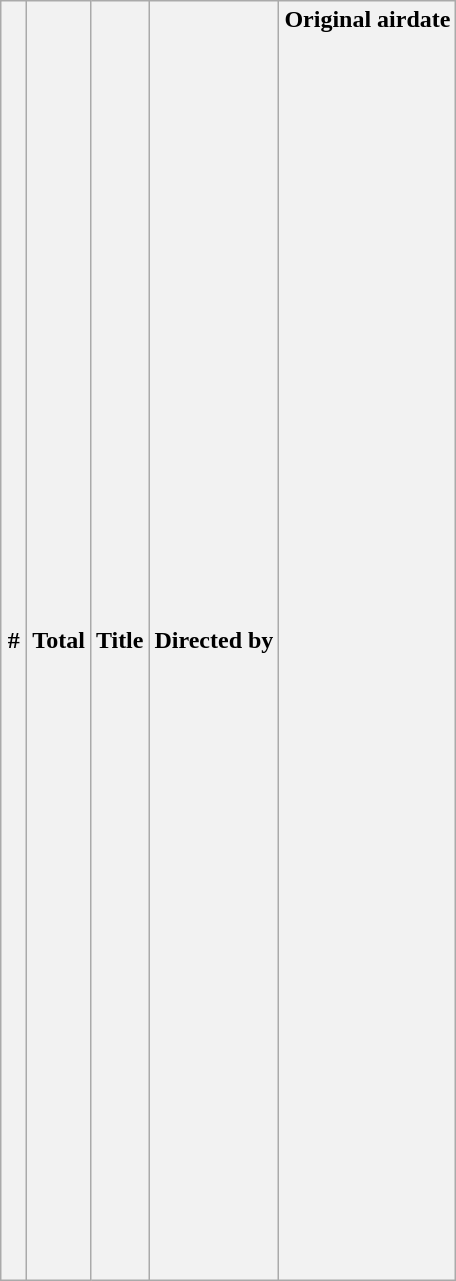<table class="wikitable plainrowheaders">
<tr>
<th width="10">#</th>
<th width="20">Total</th>
<th>Title</th>
<th>Directed by</th>
<th>Original airdate<br>
<br><br><br><br><br><br><br><br><br><br><br><br><br><br><br><br><br><br><br><br><br><br><br><br><br><br><br><br><br><br><br><br><br><br><br><br><br><br><br><br><br><br><br><br><br><br></th>
</tr>
</table>
